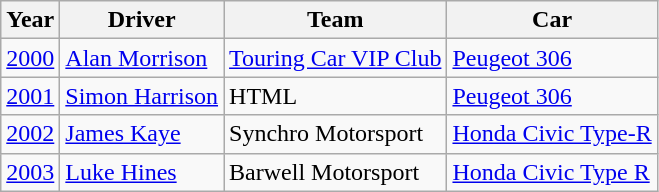<table class="wikitable">
<tr>
<th>Year</th>
<th>Driver</th>
<th>Team</th>
<th>Car</th>
</tr>
<tr>
<td><a href='#'>2000</a></td>
<td> <a href='#'>Alan Morrison</a></td>
<td><a href='#'>Touring Car VIP Club</a></td>
<td><a href='#'>Peugeot 306</a></td>
</tr>
<tr>
<td><a href='#'>2001</a></td>
<td> <a href='#'>Simon Harrison</a></td>
<td>HTML</td>
<td><a href='#'>Peugeot 306</a></td>
</tr>
<tr>
<td><a href='#'>2002</a></td>
<td> <a href='#'>James Kaye</a></td>
<td>Synchro Motorsport</td>
<td><a href='#'>Honda Civic Type-R</a></td>
</tr>
<tr>
<td><a href='#'>2003</a></td>
<td> <a href='#'>Luke Hines</a></td>
<td>Barwell Motorsport</td>
<td><a href='#'>Honda Civic Type R</a></td>
</tr>
</table>
